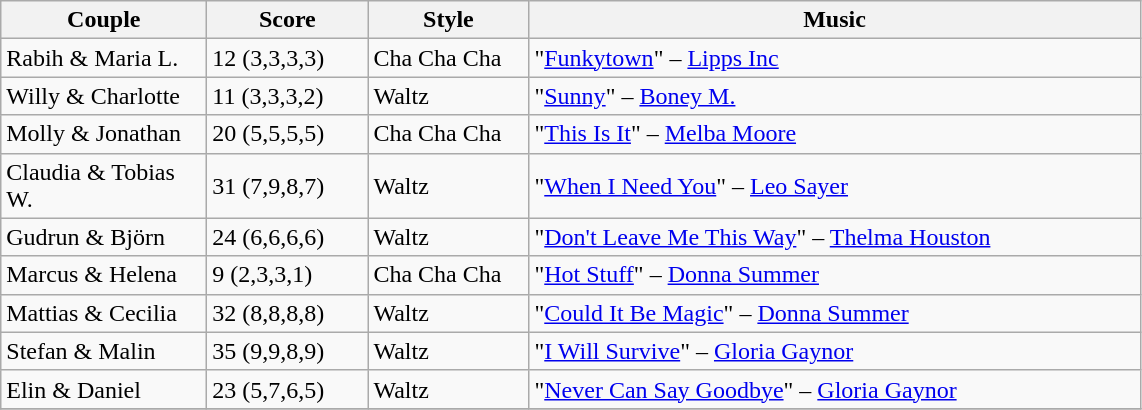<table class="wikitable">
<tr>
<th width="130">Couple</th>
<th width="100">Score</th>
<th width="100">Style</th>
<th width="400">Music</th>
</tr>
<tr>
<td>Rabih & Maria L.</td>
<td>12 (3,3,3,3)</td>
<td>Cha Cha Cha</td>
<td>"<a href='#'>Funkytown</a>" – <a href='#'>Lipps Inc</a></td>
</tr>
<tr>
<td>Willy & Charlotte</td>
<td>11 (3,3,3,2)</td>
<td>Waltz</td>
<td>"<a href='#'>Sunny</a>" – <a href='#'>Boney M.</a></td>
</tr>
<tr>
<td>Molly & Jonathan</td>
<td>20 (5,5,5,5)</td>
<td>Cha Cha Cha</td>
<td>"<a href='#'>This Is It</a>" – <a href='#'>Melba Moore</a></td>
</tr>
<tr>
<td>Claudia & Tobias W.</td>
<td>31 (7,9,8,7)</td>
<td>Waltz</td>
<td>"<a href='#'>When I Need You</a>" – <a href='#'>Leo Sayer</a></td>
</tr>
<tr>
<td>Gudrun & Björn</td>
<td>24 (6,6,6,6)</td>
<td>Waltz</td>
<td>"<a href='#'>Don't Leave Me This Way</a>" – <a href='#'>Thelma Houston</a></td>
</tr>
<tr>
<td>Marcus & Helena</td>
<td>9 (2,3,3,1)</td>
<td>Cha Cha Cha</td>
<td>"<a href='#'>Hot Stuff</a>" – <a href='#'>Donna Summer</a></td>
</tr>
<tr>
<td>Mattias & Cecilia</td>
<td>32 (8,8,8,8)</td>
<td>Waltz</td>
<td>"<a href='#'>Could It Be Magic</a>" – <a href='#'>Donna Summer</a></td>
</tr>
<tr>
<td>Stefan & Malin</td>
<td>35 (9,9,8,9)</td>
<td>Waltz</td>
<td>"<a href='#'>I Will Survive</a>" – <a href='#'>Gloria Gaynor</a></td>
</tr>
<tr>
<td>Elin & Daniel</td>
<td>23 (5,7,6,5)</td>
<td>Waltz</td>
<td>"<a href='#'>Never Can Say Goodbye</a>" – <a href='#'>Gloria Gaynor</a></td>
</tr>
<tr>
</tr>
</table>
